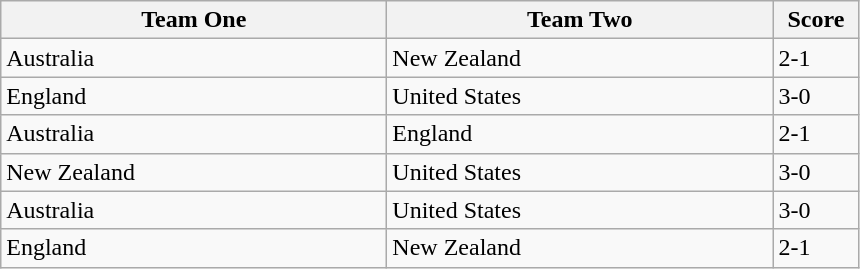<table class="wikitable">
<tr>
<th width=250>Team One</th>
<th width=250>Team Two</th>
<th width=50>Score</th>
</tr>
<tr>
<td> Australia</td>
<td> New Zealand</td>
<td>2-1</td>
</tr>
<tr>
<td> England</td>
<td> United States</td>
<td>3-0</td>
</tr>
<tr>
<td> Australia</td>
<td> England</td>
<td>2-1</td>
</tr>
<tr>
<td> New Zealand</td>
<td> United States</td>
<td>3-0</td>
</tr>
<tr>
<td> Australia</td>
<td> United States</td>
<td>3-0</td>
</tr>
<tr>
<td> England</td>
<td> New Zealand</td>
<td>2-1</td>
</tr>
</table>
